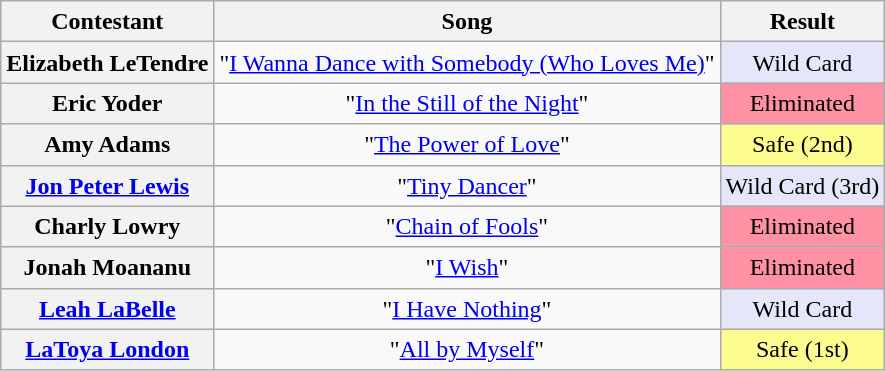<table class="wikitable" style="text-align:center; line-height:20px;">
<tr>
<th scope="col">Contestant</th>
<th scope="col">Song</th>
<th scope="col">Result</th>
</tr>
<tr>
<th scope="row">Elizabeth LeTendre</th>
<td>"<a href='#'>I Wanna Dance with Somebody (Who Loves Me)</a>"</td>
<td bgcolor="E6E6FA">Wild Card</td>
</tr>
<tr>
<th scope="row">Eric Yoder</th>
<td>"<a href='#'>In the Still of the Night</a>"</td>
<td bgcolor="FF91A4">Eliminated</td>
</tr>
<tr>
<th scope="row">Amy Adams</th>
<td>"<a href='#'>The Power of Love</a>"</td>
<td style="background:#fdfc8f;">Safe (2nd)</td>
</tr>
<tr>
<th scope="row"><a href='#'>Jon Peter Lewis</a></th>
<td>"<a href='#'>Tiny Dancer</a>"</td>
<td bgcolor="E6E6FA">Wild Card (3rd)</td>
</tr>
<tr>
<th scope="row">Charly Lowry</th>
<td>"<a href='#'>Chain of Fools</a>"</td>
<td bgcolor="FF91A4">Eliminated</td>
</tr>
<tr>
<th scope="row">Jonah Moananu</th>
<td>"<a href='#'>I Wish</a>"</td>
<td bgcolor="FF91A4">Eliminated</td>
</tr>
<tr>
<th scope="row"><a href='#'>Leah LaBelle</a></th>
<td>"<a href='#'>I Have Nothing</a>"</td>
<td bgcolor="E6E6FA">Wild Card</td>
</tr>
<tr>
<th scope="row"><a href='#'>LaToya London</a></th>
<td>"<a href='#'>All by Myself</a>"</td>
<td style="background:#fdfc8f;">Safe (1st)</td>
</tr>
</table>
